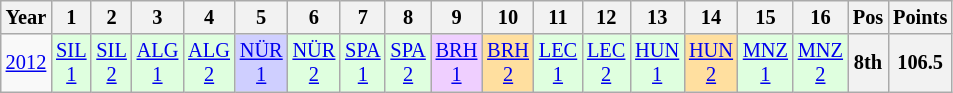<table class="wikitable" style="text-align:center; font-size:85%">
<tr>
<th>Year</th>
<th>1</th>
<th>2</th>
<th>3</th>
<th>4</th>
<th>5</th>
<th>6</th>
<th>7</th>
<th>8</th>
<th>9</th>
<th>10</th>
<th>11</th>
<th>12</th>
<th>13</th>
<th>14</th>
<th>15</th>
<th>16</th>
<th>Pos</th>
<th>Points</th>
</tr>
<tr>
<td><a href='#'>2012</a></td>
<td style="background:#DFFFDF;"><a href='#'>SIL<br>1</a><br></td>
<td style="background:#DFFFDF;"><a href='#'>SIL<br>2</a><br></td>
<td style="background:#DFFFDF;"><a href='#'>ALG<br>1</a><br></td>
<td style="background:#DFFFDF;"><a href='#'>ALG<br>2</a><br></td>
<td style="background:#CFCFFF;"><a href='#'>NÜR<br>1</a><br></td>
<td style="background:#DFFFDF;"><a href='#'>NÜR<br>2</a><br></td>
<td style="background:#DFFFDF;"><a href='#'>SPA<br>1</a><br></td>
<td style="background:#DFFFDF;"><a href='#'>SPA<br>2</a><br></td>
<td style="background:#EFCFFF;"><a href='#'>BRH<br>1</a><br></td>
<td style="background:#FFDF9F;"><a href='#'>BRH<br>2</a><br></td>
<td style="background:#DFFFDF;"><a href='#'>LEC<br>1</a><br></td>
<td style="background:#DFFFDF;"><a href='#'>LEC<br>2</a><br></td>
<td style="background:#DFFFDF;"><a href='#'>HUN<br>1</a><br></td>
<td style="background:#FFDF9F;"><a href='#'>HUN<br>2</a><br></td>
<td style="background:#DFFFDF;"><a href='#'>MNZ<br>1</a><br></td>
<td style="background:#DFFFDF;"><a href='#'>MNZ<br>2</a><br></td>
<th>8th</th>
<th>106.5</th>
</tr>
</table>
